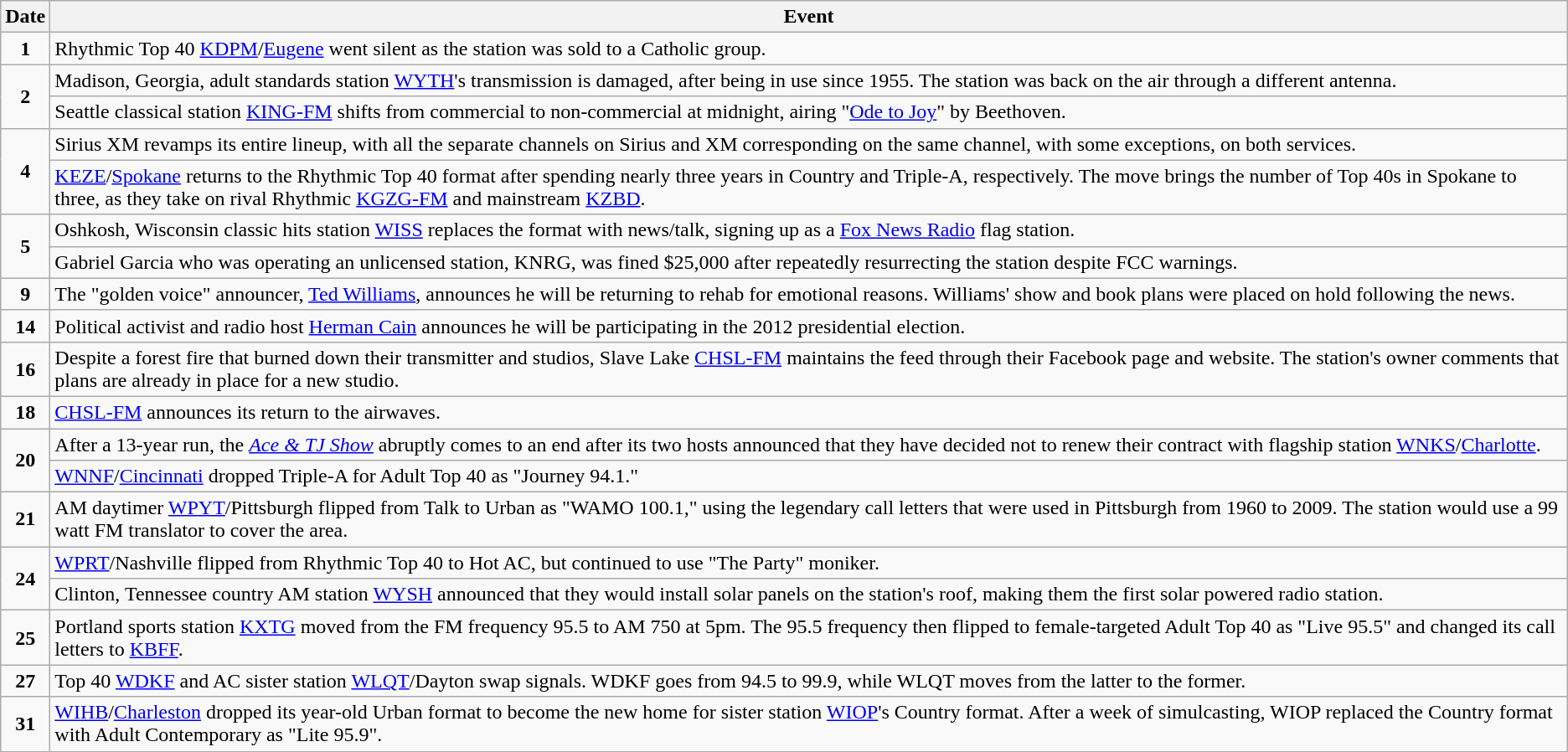<table class="wikitable">
<tr>
<th>Date</th>
<th>Event</th>
</tr>
<tr>
<td style="text-align:center;"><strong>1</strong></td>
<td>Rhythmic Top 40 <a href='#'>KDPM</a>/<a href='#'>Eugene</a> went silent as the station was sold to a Catholic group.</td>
</tr>
<tr>
<td style="text-align:center;" rowspan="2"><strong>2</strong></td>
<td>Madison, Georgia, adult standards station <a href='#'>WYTH</a>'s transmission is damaged, after being in use since 1955. The station was back on the air through a different antenna.</td>
</tr>
<tr>
<td>Seattle classical station <a href='#'>KING-FM</a> shifts from commercial to non-commercial at midnight, airing "<a href='#'>Ode to Joy</a>" by Beethoven.</td>
</tr>
<tr>
<td style="text-align:center;" rowspan="2"><strong>4</strong></td>
<td>Sirius XM revamps its entire lineup, with all the separate channels on Sirius and XM corresponding on the same channel, with some exceptions, on both services.</td>
</tr>
<tr>
<td><a href='#'>KEZE</a>/<a href='#'>Spokane</a> returns to the Rhythmic Top 40 format after spending nearly three years in Country and Triple-A, respectively. The move brings the number of Top 40s in Spokane to three, as they take on rival Rhythmic <a href='#'>KGZG-FM</a> and mainstream <a href='#'>KZBD</a>.</td>
</tr>
<tr>
<td style="text-align:center;" rowspan="2"><strong>5</strong></td>
<td>Oshkosh, Wisconsin classic hits station <a href='#'>WISS</a> replaces the format with news/talk, signing up as a <a href='#'>Fox News Radio</a> flag station.</td>
</tr>
<tr>
<td>Gabriel Garcia who was operating an unlicensed station, KNRG, was fined $25,000 after repeatedly resurrecting the station despite FCC warnings.</td>
</tr>
<tr>
<td style="text-align:center;"><strong>9</strong></td>
<td>The "golden voice" announcer, <a href='#'>Ted Williams</a>, announces he will be returning to rehab for emotional reasons. Williams' show and book plans were placed on hold following the news.</td>
</tr>
<tr>
<td style="text-align:center;"><strong>14</strong></td>
<td>Political activist and radio host <a href='#'>Herman Cain</a> announces he will be participating in the 2012 presidential election.</td>
</tr>
<tr>
<td style="text-align:center;"><strong>16</strong></td>
<td>Despite a forest fire that burned down their transmitter and studios, Slave Lake <a href='#'>CHSL-FM</a> maintains the feed through their Facebook page and website. The station's owner comments that plans are already in place for a new studio.</td>
</tr>
<tr>
<td style="text-align:center;"><strong>18</strong></td>
<td><a href='#'>CHSL-FM</a> announces its return to the airwaves.</td>
</tr>
<tr>
<td style="text-align:center;" rowspan="2"><strong>20</strong></td>
<td>After a 13-year run, the <em><a href='#'>Ace & TJ Show</a></em> abruptly comes to an end after its two hosts announced that they have decided not to renew their contract with flagship station <a href='#'>WNKS</a>/<a href='#'>Charlotte</a>.</td>
</tr>
<tr>
<td><a href='#'>WNNF</a>/<a href='#'>Cincinnati</a> dropped Triple-A for Adult Top 40 as "Journey 94.1."</td>
</tr>
<tr>
<td style="text-align:center;"><strong>21</strong></td>
<td>AM daytimer <a href='#'>WPYT</a>/Pittsburgh flipped from Talk to Urban as "WAMO 100.1," using the legendary call letters that were used in Pittsburgh from 1960 to 2009. The station would use a 99 watt FM translator to cover the area.</td>
</tr>
<tr>
<td style="text-align:center;" rowspan="2"><strong>24</strong></td>
<td><a href='#'>WPRT</a>/Nashville flipped from Rhythmic Top 40 to Hot AC, but continued to use "The Party" moniker.</td>
</tr>
<tr>
<td>Clinton, Tennessee country AM station <a href='#'>WYSH</a> announced that they would install solar panels on the station's roof, making them the first solar powered radio station.</td>
</tr>
<tr>
<td style="text-align:center;"><strong>25</strong></td>
<td>Portland sports station <a href='#'>KXTG</a> moved from the FM frequency 95.5 to AM 750 at 5pm. The 95.5 frequency then flipped to female-targeted Adult Top 40 as "Live 95.5" and changed its call letters to <a href='#'>KBFF</a>.</td>
</tr>
<tr>
<td style="text-align:center;"><strong>27</strong></td>
<td>Top 40 <a href='#'>WDKF</a> and AC sister station <a href='#'>WLQT</a>/Dayton swap signals. WDKF goes from 94.5 to 99.9, while WLQT moves from the latter to the former.</td>
</tr>
<tr>
<td style="text-align:center;"><strong>31</strong></td>
<td><a href='#'>WIHB</a>/<a href='#'>Charleston</a> dropped its year-old Urban format to become the new home for sister station <a href='#'>WIOP</a>'s Country format. After a week of simulcasting, WIOP replaced the Country format with Adult Contemporary as "Lite 95.9".</td>
</tr>
</table>
